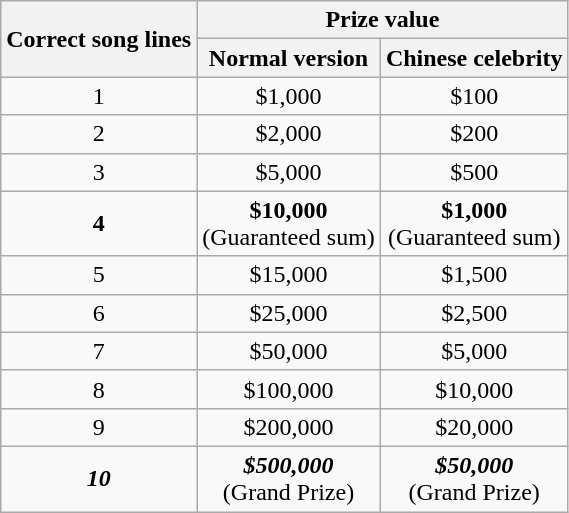<table class="wikitable">
<tr>
<th rowspan="2">Correct song lines</th>
<th colspan="2">Prize value</th>
</tr>
<tr>
<th>Normal version</th>
<th>Chinese celebrity</th>
</tr>
<tr>
<td align=center>1</td>
<td align=center>$1,000</td>
<td align=center>$100</td>
</tr>
<tr>
<td align=center>2</td>
<td align=center>$2,000</td>
<td align=center>$200</td>
</tr>
<tr>
<td align=center>3</td>
<td align=center>$5,000</td>
<td align=center>$500</td>
</tr>
<tr>
<td align=center><strong>4</strong></td>
<td align=center><strong>$10,000</strong><br>(Guaranteed sum)</td>
<td align=center><strong>$1,000</strong><br>(Guaranteed sum)</td>
</tr>
<tr>
<td align=center>5</td>
<td align=center>$15,000</td>
<td align=center>$1,500</td>
</tr>
<tr>
<td align=center>6</td>
<td align=center>$25,000</td>
<td align=center>$2,500</td>
</tr>
<tr>
<td align=center>7</td>
<td align=center>$50,000</td>
<td align=center>$5,000</td>
</tr>
<tr>
<td align=center>8</td>
<td align=center>$100,000</td>
<td align=center>$10,000</td>
</tr>
<tr>
<td align=center>9</td>
<td align=center>$200,000</td>
<td align=center>$20,000</td>
</tr>
<tr>
<td align=center><strong><em>10</em></strong></td>
<td align=center><strong><em>$500,000</em></strong><br>(Grand Prize)</td>
<td align=center><strong><em>$50,000</em></strong><br>(Grand Prize)</td>
</tr>
</table>
